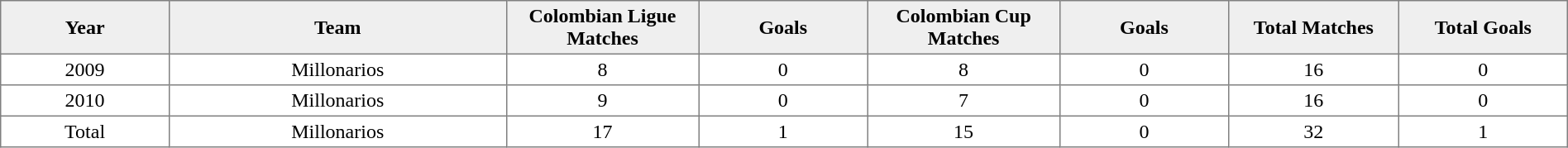<table cellpadding=3 cellspacing=0 width=100% width=40% border=1 style="border-collapse:collapse"|>
<tr align=center>
<th style="background:#efefef; width:5%;">Year</th>
<th style="background:#efefef; width:10%;">Team</th>
<th style="background:#efefef; width:5%;">Colombian Ligue Matches</th>
<th style="background:#efefef; width:5%;">Goals</th>
<th style="background:#efefef; width:5%;">Colombian Cup Matches</th>
<th style="background:#efefef; width:5%;">Goals</th>
<th style="background:#efefef; width:5%;">Total Matches</th>
<th style="background:#efefef; width:5%;">Total Goals</th>
</tr>
<tr style="text-align:center; background:#DOE7FF;">
<td>2009</td>
<td>Millonarios</td>
<td>8</td>
<td>0</td>
<td>8</td>
<td>0</td>
<td>16</td>
<td>0</td>
</tr>
<tr style="text-align:center; background:#DOE7FF;">
<td>2010</td>
<td>Millonarios</td>
<td>9</td>
<td>0</td>
<td>7</td>
<td>0</td>
<td>16</td>
<td>0</td>
</tr>
<tr style="text-align:center; background:#DOE7FF;">
<td>Total</td>
<td>Millonarios</td>
<td>17</td>
<td>1</td>
<td>15</td>
<td>0</td>
<td>32</td>
<td>1</td>
</tr>
</table>
